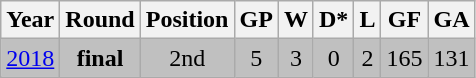<table class="wikitable" style="text-align: center;">
<tr>
<th>Year</th>
<th>Round</th>
<th>Position</th>
<th>GP</th>
<th>W</th>
<th>D*</th>
<th>L</th>
<th>GF</th>
<th>GA</th>
</tr>
<tr style="background:silver;">
<td> <a href='#'>2018</a></td>
<td><strong>final</strong></td>
<td>2nd</td>
<td>5</td>
<td>3</td>
<td>0</td>
<td>2</td>
<td>165</td>
<td>131</td>
</tr>
</table>
